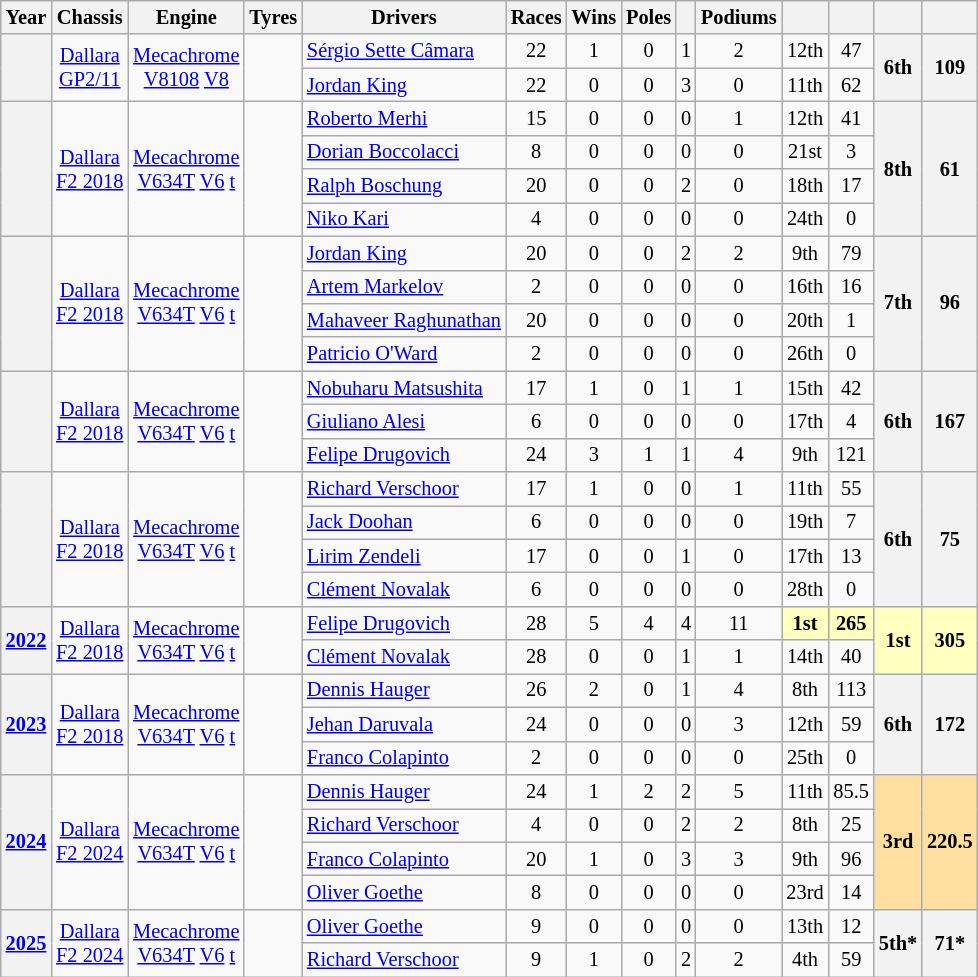<table class="wikitable" style="text-align:center; font-size:85%">
<tr>
<th>Year</th>
<th>Chassis</th>
<th>Engine</th>
<th>Tyres</th>
<th>Drivers</th>
<th>Races</th>
<th>Wins</th>
<th>Poles</th>
<th></th>
<th>Podiums</th>
<th></th>
<th></th>
<th></th>
<th></th>
</tr>
<tr>
<th rowspan=2></th>
<td rowspan=2><a href='#'>Dallara</a><br><a href='#'>GP2/11</a></td>
<td rowspan=2><a href='#'>Mecachrome</a><br><a href='#'>V8108</a> <a href='#'>V8</a></td>
<td rowspan=2></td>
<td align=left> <a href='#'>Sérgio Sette Câmara</a></td>
<td>22</td>
<td>1</td>
<td>0</td>
<td>1</td>
<td>2</td>
<td>12th</td>
<td>47</td>
<th rowspan=2>6th</th>
<th rowspan=2>109</th>
</tr>
<tr>
<td align=left> <a href='#'>Jordan King</a></td>
<td>22</td>
<td>0</td>
<td>0</td>
<td>3</td>
<td>0</td>
<td>11th</td>
<td>62</td>
</tr>
<tr>
<th rowspan=4></th>
<td rowspan=4><a href='#'>Dallara</a><br><a href='#'>F2 2018</a></td>
<td rowspan=4><a href='#'>Mecachrome</a><br><a href='#'>V634T</a> <a href='#'>V6</a> <a href='#'>t</a></td>
<td rowspan=4></td>
<td align=left> <a href='#'>Roberto Merhi</a></td>
<td>15</td>
<td>0</td>
<td>0</td>
<td>0</td>
<td>1</td>
<td>12th</td>
<td>41</td>
<th rowspan=4>8th</th>
<th rowspan=4>61</th>
</tr>
<tr>
<td align=left> <a href='#'>Dorian Boccolacci</a></td>
<td>8</td>
<td>0</td>
<td>0</td>
<td>0</td>
<td>0</td>
<td>21st</td>
<td>3</td>
</tr>
<tr>
<td align=left> <a href='#'>Ralph Boschung</a></td>
<td>20</td>
<td>0</td>
<td>0</td>
<td>2</td>
<td>0</td>
<td>18th</td>
<td>17</td>
</tr>
<tr>
<td align=left> <a href='#'>Niko Kari</a></td>
<td>4</td>
<td>0</td>
<td>0</td>
<td>0</td>
<td>0</td>
<td>24th</td>
<td>0</td>
</tr>
<tr>
<th rowspan=4></th>
<td rowspan=4><a href='#'>Dallara</a><br><a href='#'>F2 2018</a></td>
<td rowspan=4><a href='#'>Mecachrome</a><br><a href='#'>V634T</a> <a href='#'>V6</a> <a href='#'>t</a></td>
<td rowspan=4></td>
<td align=left> <a href='#'>Jordan King</a></td>
<td>20</td>
<td>0</td>
<td>0</td>
<td>2</td>
<td>2</td>
<td>9th</td>
<td>79</td>
<th rowspan=4>7th</th>
<th rowspan=4>96</th>
</tr>
<tr>
<td align=left> <a href='#'>Artem Markelov</a></td>
<td>2</td>
<td>0</td>
<td>0</td>
<td>0</td>
<td>0</td>
<td>16th</td>
<td>16</td>
</tr>
<tr>
<td align=left> <a href='#'>Mahaveer Raghunathan</a></td>
<td>20</td>
<td>0</td>
<td>0</td>
<td>0</td>
<td>0</td>
<td>20th</td>
<td>1</td>
</tr>
<tr>
<td align=left> <a href='#'>Patricio O'Ward</a></td>
<td>2</td>
<td>0</td>
<td>0</td>
<td>0</td>
<td>0</td>
<td>26th</td>
<td>0</td>
</tr>
<tr>
<th rowspan=3></th>
<td rowspan=3><a href='#'>Dallara</a><br><a href='#'>F2 2018</a></td>
<td rowspan=3><a href='#'>Mecachrome</a><br><a href='#'>V634T</a> <a href='#'>V6</a> <a href='#'>t</a></td>
<td rowspan=3></td>
<td align=left> <a href='#'>Nobuharu Matsushita</a></td>
<td>17</td>
<td>1</td>
<td>0</td>
<td>1</td>
<td>1</td>
<td>15th</td>
<td>42</td>
<th rowspan=3>6th</th>
<th rowspan=3>167</th>
</tr>
<tr>
<td align=left> <a href='#'>Giuliano Alesi</a></td>
<td>6</td>
<td>0</td>
<td>0</td>
<td>0</td>
<td>0</td>
<td>17th</td>
<td>4</td>
</tr>
<tr>
<td align=left> <a href='#'>Felipe Drugovich</a></td>
<td>24</td>
<td>3</td>
<td>1</td>
<td>1</td>
<td>4</td>
<td>9th</td>
<td>121</td>
</tr>
<tr>
<th rowspan=4></th>
<td rowspan=4><a href='#'>Dallara</a><br><a href='#'>F2 2018</a></td>
<td rowspan=4><a href='#'>Mecachrome</a><br><a href='#'>V634T</a> <a href='#'>V6</a> <a href='#'>t</a></td>
<td rowspan=4></td>
<td align=left> <a href='#'>Richard Verschoor</a></td>
<td>17</td>
<td>1</td>
<td>0</td>
<td>0</td>
<td>1</td>
<td>11th</td>
<td>55</td>
<th rowspan=4>6th</th>
<th rowspan=4>75</th>
</tr>
<tr>
<td align=left> <a href='#'>Jack Doohan</a></td>
<td>6</td>
<td>0</td>
<td>0</td>
<td>0</td>
<td>0</td>
<td>19th</td>
<td>7</td>
</tr>
<tr>
<td align=left> <a href='#'>Lirim Zendeli</a></td>
<td>17</td>
<td>0</td>
<td>0</td>
<td>1</td>
<td>0</td>
<td>17th</td>
<td>13</td>
</tr>
<tr>
<td align=left> <a href='#'>Clément Novalak</a></td>
<td>6</td>
<td>0</td>
<td>0</td>
<td>0</td>
<td>0</td>
<td>28th</td>
<td>0</td>
</tr>
<tr>
<th rowspan="2"><a href='#'>2022</a></th>
<td rowspan=2><a href='#'>Dallara</a><br><a href='#'>F2 2018</a></td>
<td rowspan=2><a href='#'>Mecachrome</a><br><a href='#'>V634T</a> <a href='#'>V6</a> <a href='#'>t</a></td>
<td rowspan=2></td>
<td align=left> <a href='#'>Felipe Drugovich</a></td>
<td>28</td>
<td>5</td>
<td>4</td>
<td>4</td>
<td>11</td>
<td style="background:#FFFFBF;"><strong>1st</strong></td>
<td style="background:#FFFFBF;"><strong>265</strong></td>
<th rowspan="2" style="background:#FFFFBF;">1st</th>
<th rowspan="2" style="background:#FFFFBF;">305</th>
</tr>
<tr>
<td align=left> <a href='#'>Clément Novalak</a></td>
<td>28</td>
<td>0</td>
<td>0</td>
<td>1</td>
<td>1</td>
<td>14th</td>
<td>40</td>
</tr>
<tr>
<th rowspan=3><a href='#'>2023</a></th>
<td rowspan=3><a href='#'>Dallara</a><br><a href='#'>F2 2018</a></td>
<td rowspan=3><a href='#'>Mecachrome</a><br><a href='#'>V634T</a> <a href='#'>V6</a> <a href='#'>t</a></td>
<td rowspan=3></td>
<td align=left> <a href='#'>Dennis Hauger</a></td>
<td>26</td>
<td>2</td>
<td>0</td>
<td>1</td>
<td>4</td>
<td>8th</td>
<td>113</td>
<th rowspan=3 style="background:#;">6th</th>
<th rowspan=3 style="background:#;">172</th>
</tr>
<tr>
<td align=left> <a href='#'>Jehan Daruvala</a></td>
<td>24</td>
<td>0</td>
<td>0</td>
<td>0</td>
<td>3</td>
<td>12th</td>
<td>59</td>
</tr>
<tr>
<td align=left> <a href='#'>Franco Colapinto</a></td>
<td>2</td>
<td>0</td>
<td>0</td>
<td>0</td>
<td>0</td>
<td>25th</td>
<td>0</td>
</tr>
<tr>
<th rowspan=4><a href='#'>2024</a></th>
<td rowspan=4><a href='#'>Dallara</a><br><a href='#'>F2 2024</a></td>
<td rowspan=4><a href='#'>Mecachrome</a><br><a href='#'>V634T</a> <a href='#'>V6</a> <a href='#'>t</a></td>
<td rowspan=4></td>
<td align=left> <a href='#'>Dennis Hauger</a></td>
<td>24</td>
<td>1</td>
<td>2</td>
<td>2</td>
<td>5</td>
<td style="background:#;">11th</td>
<td style="background:#;">85.5</td>
<th rowspan=4 style="background:#FFDF9F;">3rd</th>
<th rowspan=4 style="background:#FFDF9F;">220.5</th>
</tr>
<tr>
<td align=left> <a href='#'>Richard Verschoor</a></td>
<td>4</td>
<td>0</td>
<td>0</td>
<td>2</td>
<td>2</td>
<td style="background:;">8th</td>
<td style="background:;">25</td>
</tr>
<tr>
<td align=left> <a href='#'>Franco Colapinto</a></td>
<td>20</td>
<td>1</td>
<td>0</td>
<td>3</td>
<td>3</td>
<td style="background:;">9th</td>
<td style="background:;">96</td>
</tr>
<tr>
<td align=left> <a href='#'>Oliver Goethe</a></td>
<td>8</td>
<td>0</td>
<td>0</td>
<td>0</td>
<td>0</td>
<td style="background:;">23rd</td>
<td style="background:;">14</td>
</tr>
<tr>
<th rowspan="2"><a href='#'>2025</a></th>
<td rowspan=2><a href='#'>Dallara</a><br><a href='#'>F2 2024</a></td>
<td rowspan=2><a href='#'>Mecachrome</a><br><a href='#'>V634T</a> <a href='#'>V6</a> <a href='#'>t</a></td>
<td rowspan=2></td>
<td align=left> <a href='#'>Oliver Goethe</a></td>
<td>9</td>
<td>0</td>
<td>0</td>
<td>0</td>
<td>0</td>
<td style="background:#;">13th</td>
<td style="background:#;">12</td>
<th rowspan="2" style="background:#;">5th*</th>
<th rowspan="2" style="background:#;">71*</th>
</tr>
<tr>
<td align=left> <a href='#'>Richard Verschoor</a></td>
<td>9</td>
<td>1</td>
<td>0</td>
<td>2</td>
<td>2</td>
<td style="background:#;">4th</td>
<td style="background:#;">59</td>
</tr>
</table>
